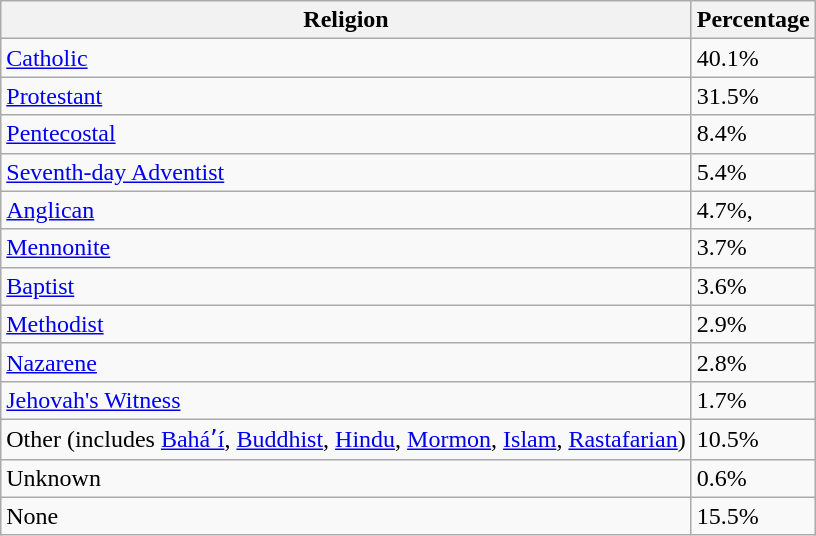<table class="wikitable sortable">
<tr>
<th>Religion</th>
<th>Percentage</th>
</tr>
<tr>
<td><a href='#'>Catholic</a></td>
<td>40.1%</td>
</tr>
<tr>
<td><a href='#'>Protestant</a></td>
<td>31.5%</td>
</tr>
<tr>
<td><a href='#'>Pentecostal</a></td>
<td>8.4%</td>
</tr>
<tr>
<td><a href='#'>Seventh-day Adventist</a></td>
<td>5.4%</td>
</tr>
<tr>
<td><a href='#'>Anglican</a></td>
<td>4.7%,</td>
</tr>
<tr>
<td><a href='#'>Mennonite</a></td>
<td>3.7%</td>
</tr>
<tr>
<td><a href='#'>Baptist</a></td>
<td>3.6%</td>
</tr>
<tr>
<td><a href='#'>Methodist</a></td>
<td>2.9%</td>
</tr>
<tr>
<td><a href='#'>Nazarene</a></td>
<td>2.8%</td>
</tr>
<tr>
<td><a href='#'>Jehovah's Witness</a></td>
<td>1.7%</td>
</tr>
<tr>
<td>Other  (includes <a href='#'>Baháʼí</a>, <a href='#'>Buddhist</a>, <a href='#'>Hindu</a>, <a href='#'>Mormon</a>, <a href='#'>Islam</a>, <a href='#'>Rastafarian</a>)</td>
<td>10.5%</td>
</tr>
<tr>
<td>Unknown</td>
<td>0.6%</td>
</tr>
<tr>
<td>None</td>
<td>15.5%</td>
</tr>
</table>
